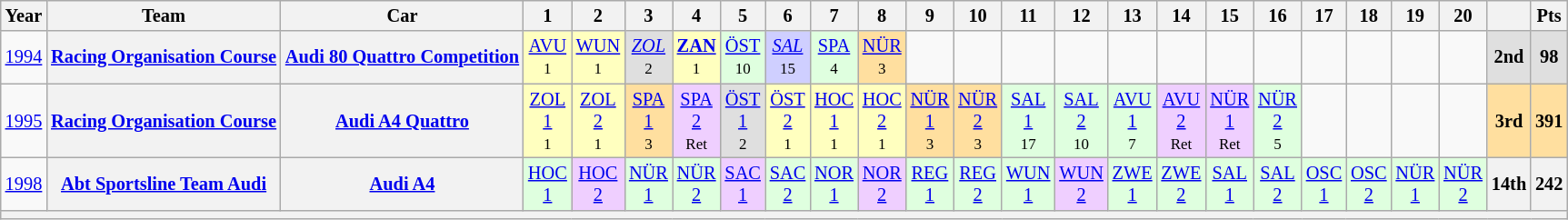<table class="wikitable" style="text-align:center; font-size:85%">
<tr>
<th>Year</th>
<th>Team</th>
<th>Car</th>
<th>1</th>
<th>2</th>
<th>3</th>
<th>4</th>
<th>5</th>
<th>6</th>
<th>7</th>
<th>8</th>
<th>9</th>
<th>10</th>
<th>11</th>
<th>12</th>
<th>13</th>
<th>14</th>
<th>15</th>
<th>16</th>
<th>17</th>
<th>18</th>
<th>19</th>
<th>20</th>
<th></th>
<th>Pts</th>
</tr>
<tr>
<td><a href='#'>1994</a></td>
<th nowrap><a href='#'>Racing Organisation Course</a></th>
<th nowrap><a href='#'>Audi 80 Quattro Competition</a></th>
<td style="background:#FFFFBF;"><a href='#'>AVU</a><br><small>1</small></td>
<td style="background:#FFFFBF;"><a href='#'>WUN</a><br><small>1</small></td>
<td style="background:#DFDFDF;"><em><a href='#'>ZOL</a></em><br><small>2</small></td>
<td style="background:#FFFFBF;"><strong><a href='#'>ZAN</a></strong><br><small>1</small></td>
<td style="background:#DFFFDF;"><a href='#'>ÖST</a><br><small>10</small></td>
<td style="background:#CFCFFF;"><em><a href='#'>SAL</a></em><br><small>15</small></td>
<td style="background:#DFFFDF;"><a href='#'>SPA</a><br><small>4</small></td>
<td style="background:#FFDF9F;"><a href='#'>NÜR</a><br><small>3</small></td>
<td></td>
<td></td>
<td></td>
<td></td>
<td></td>
<td></td>
<td></td>
<td></td>
<td></td>
<td></td>
<td></td>
<td></td>
<th style="background:#DFDFDF;">2nd</th>
<th style="background:#DFDFDF;">98</th>
</tr>
<tr>
<td><a href='#'>1995</a></td>
<th nowrap><a href='#'>Racing Organisation Course</a></th>
<th nowrap><a href='#'>Audi A4 Quattro</a></th>
<td style="background:#FFFFBF;"><a href='#'>ZOL<br>1</a><br><small>1</small></td>
<td style="background:#FFFFBF;"><a href='#'>ZOL<br>2</a><br><small>1</small></td>
<td style="background:#FFDF9F;"><a href='#'>SPA<br>1</a><br><small>3</small></td>
<td style="background:#EFCFFF;"><a href='#'>SPA<br>2</a><br><small>Ret</small></td>
<td style="background:#DFDFDF;"><a href='#'>ÖST<br>1</a><br><small>2</small></td>
<td style="background:#FFFFBF;"><a href='#'>ÖST<br>2</a><br><small>1</small></td>
<td style="background:#FFFFBF;"><a href='#'>HOC<br>1</a><br><small>1</small></td>
<td style="background:#FFFFBF;"><a href='#'>HOC<br>2</a><br><small>1</small></td>
<td style="background:#FFDF9F;"><a href='#'>NÜR<br>1</a><br><small>3</small></td>
<td style="background:#FFDF9F;"><a href='#'>NÜR<br>2</a><br><small>3</small></td>
<td style="background:#DFFFDF;"><a href='#'>SAL<br>1</a><br><small>17</small></td>
<td style="background:#DFFFDF;"><a href='#'>SAL<br>2</a><br><small>10</small></td>
<td style="background:#DFFFDF;"><a href='#'>AVU<br>1</a><br><small>7</small></td>
<td style="background:#EFCFFF;"><a href='#'>AVU<br>2</a><br><small>Ret</small></td>
<td style="background:#EFCFFF;"><a href='#'>NÜR<br>1</a><br><small>Ret</small></td>
<td style="background:#DFFFDF;"><a href='#'>NÜR<br>2</a><br><small>5</small></td>
<td></td>
<td></td>
<td></td>
<td></td>
<th style="background:#FFDF9F;">3rd</th>
<th style="background:#FFDF9F;">391</th>
</tr>
<tr>
<td><a href='#'>1998</a></td>
<th nowrap><a href='#'>Abt Sportsline Team Audi</a></th>
<th nowrap><a href='#'>Audi A4</a></th>
<td style="background:#DFFFDF;"><a href='#'>HOC<br>1</a><br></td>
<td style="background:#EFCFFF;"><a href='#'>HOC<br>2</a><br></td>
<td style="background:#DFFFDF;"><a href='#'>NÜR<br>1</a><br></td>
<td style="background:#DFFFDF;"><a href='#'>NÜR<br>2</a><br></td>
<td style="background:#EFCFFF;"><a href='#'>SAC<br>1</a><br></td>
<td style="background:#DFFFDF;"><a href='#'>SAC<br>2</a><br></td>
<td style="background:#DFFFDF;"><a href='#'>NOR<br>1</a><br></td>
<td style="background:#EFCFFF;"><a href='#'>NOR<br>2</a><br></td>
<td style="background:#DFFFDF;"><a href='#'>REG<br>1</a><br></td>
<td style="background:#DFFFDF;"><a href='#'>REG<br>2</a><br></td>
<td style="background:#DFFFDF;"><a href='#'>WUN<br>1</a><br></td>
<td style="background:#EFCFFF;"><a href='#'>WUN<br>2</a><br></td>
<td style="background:#DFFFDF;"><a href='#'>ZWE<br>1</a><br></td>
<td style="background:#DFFFDF;"><a href='#'>ZWE<br>2</a><br></td>
<td style="background:#DFFFDF;"><a href='#'>SAL<br>1</a><br></td>
<td style="background:#DFFFDF;"><a href='#'>SAL<br>2</a><br></td>
<td style="background:#DFFFDF;"><a href='#'>OSC<br>1</a><br></td>
<td style="background:#DFFFDF;"><a href='#'>OSC<br>2</a><br></td>
<td style="background:#DFFFDF;"><a href='#'>NÜR<br>1</a><br></td>
<td style="background:#DFFFDF;"><a href='#'>NÜR<br>2</a><br></td>
<th>14th</th>
<th>242</th>
</tr>
<tr>
<th colspan="25"></th>
</tr>
</table>
